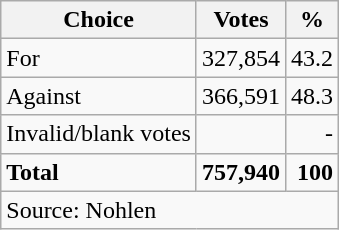<table class=wikitable style=text-align:right>
<tr>
<th>Choice</th>
<th>Votes</th>
<th>%</th>
</tr>
<tr>
<td align=left>For</td>
<td>327,854</td>
<td>43.2</td>
</tr>
<tr>
<td align=left>Against</td>
<td>366,591</td>
<td>48.3</td>
</tr>
<tr>
<td align=left>Invalid/blank votes</td>
<td></td>
<td>-</td>
</tr>
<tr>
<td align=left><strong>Total</strong></td>
<td><strong>757,940</strong></td>
<td><strong>100</strong></td>
</tr>
<tr>
<td align=left colspan=3>Source: Nohlen</td>
</tr>
</table>
